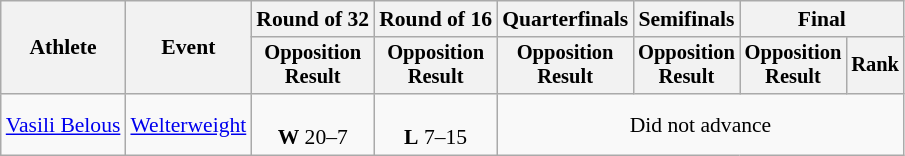<table class="wikitable" style="font-size:90%">
<tr>
<th rowspan="2">Athlete</th>
<th rowspan="2">Event</th>
<th>Round of 32</th>
<th>Round of 16</th>
<th>Quarterfinals</th>
<th>Semifinals</th>
<th colspan=2>Final</th>
</tr>
<tr style="font-size:95%">
<th>Opposition<br>Result</th>
<th>Opposition<br>Result</th>
<th>Opposition<br>Result</th>
<th>Opposition<br>Result</th>
<th>Opposition<br>Result</th>
<th>Rank</th>
</tr>
<tr align=center>
<td align=left><a href='#'>Vasili Belous</a></td>
<td align=left><a href='#'>Welterweight</a></td>
<td><br><strong>W</strong> 20–7</td>
<td><br><strong>L</strong> 7–15</td>
<td colspan=4>Did not advance</td>
</tr>
</table>
